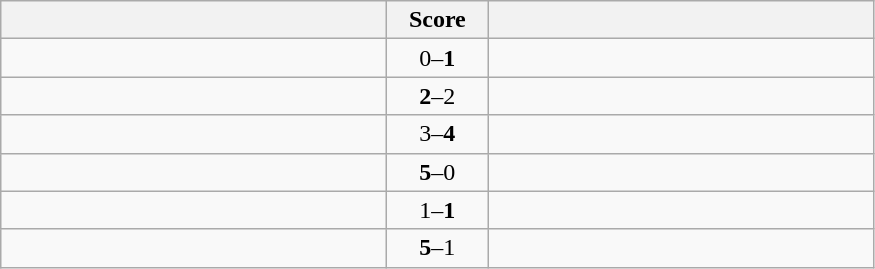<table class="wikitable" style="text-align: center;">
<tr>
<th width=250></th>
<th width=60>Score</th>
<th width=250></th>
</tr>
<tr>
<td align=left></td>
<td>0–<strong>1</strong></td>
<td align=left><strong></strong></td>
</tr>
<tr>
<td align=left><strong></strong></td>
<td><strong>2</strong>–2</td>
<td align=left></td>
</tr>
<tr>
<td align=left></td>
<td>3–<strong>4</strong></td>
<td align=left><strong></strong></td>
</tr>
<tr>
<td align=left><strong></strong></td>
<td><strong>5</strong>–0</td>
<td align=left></td>
</tr>
<tr>
<td align=left></td>
<td>1–<strong>1</strong></td>
<td align=left><strong></strong></td>
</tr>
<tr>
<td align=left><strong></strong></td>
<td><strong>5</strong>–1</td>
<td align=left></td>
</tr>
</table>
